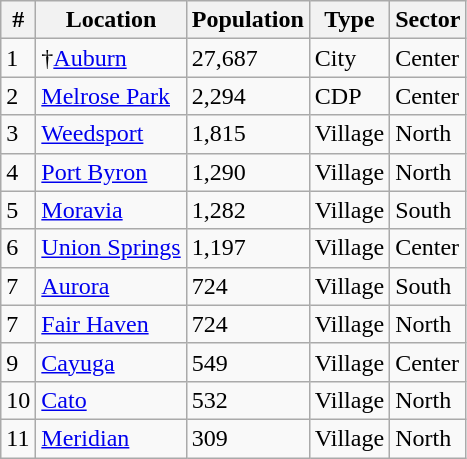<table class="wikitable sortable">
<tr>
<th>#</th>
<th>Location</th>
<th>Population</th>
<th>Type</th>
<th>Sector</th>
</tr>
<tr>
<td>1</td>
<td>†<a href='#'>Auburn</a></td>
<td>27,687</td>
<td>City</td>
<td>Center</td>
</tr>
<tr>
<td>2</td>
<td><a href='#'>Melrose Park</a></td>
<td>2,294</td>
<td>CDP</td>
<td>Center</td>
</tr>
<tr>
<td>3</td>
<td><a href='#'>Weedsport</a></td>
<td>1,815</td>
<td>Village</td>
<td>North</td>
</tr>
<tr>
<td>4</td>
<td><a href='#'>Port Byron</a></td>
<td>1,290</td>
<td>Village</td>
<td>North</td>
</tr>
<tr>
<td>5</td>
<td><a href='#'>Moravia</a></td>
<td>1,282</td>
<td>Village</td>
<td>South</td>
</tr>
<tr>
<td>6</td>
<td><a href='#'>Union Springs</a></td>
<td>1,197</td>
<td>Village</td>
<td>Center</td>
</tr>
<tr>
<td>7</td>
<td><a href='#'>Aurora</a></td>
<td>724</td>
<td>Village</td>
<td>South</td>
</tr>
<tr>
<td>7</td>
<td><a href='#'>Fair Haven</a></td>
<td>724</td>
<td>Village</td>
<td>North</td>
</tr>
<tr>
<td>9</td>
<td><a href='#'>Cayuga</a></td>
<td>549</td>
<td>Village</td>
<td>Center</td>
</tr>
<tr>
<td>10</td>
<td><a href='#'>Cato</a></td>
<td>532</td>
<td>Village</td>
<td>North</td>
</tr>
<tr>
<td>11</td>
<td><a href='#'>Meridian</a></td>
<td>309</td>
<td>Village</td>
<td>North</td>
</tr>
</table>
